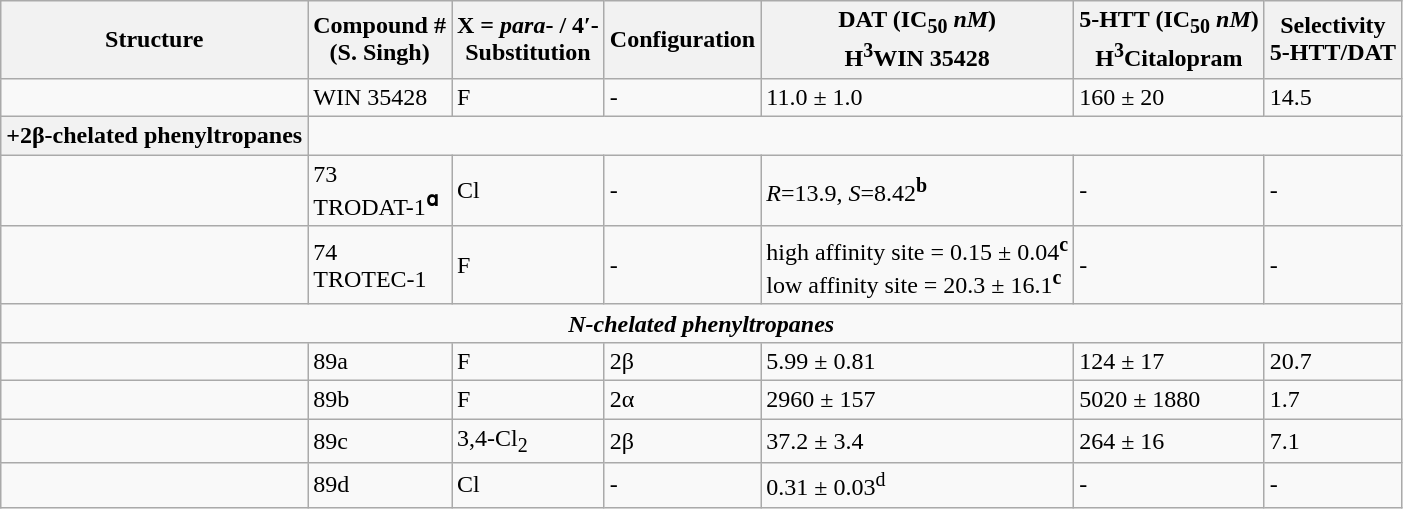<table class="wikitable sortable">
<tr>
<th>Structure</th>
<th>Compound #<br>(S. Singh)</th>
<th>X = <em>para</em>- / 4′-<br>Substitution</th>
<th>Configuration</th>
<th>DAT (IC<sub>50</sub> <em>nM</em>)<br>H<sup>3</sup>WIN 35428</th>
<th>5-HTT (IC<sub>50</sub> <em>nM</em>)<br>H<sup>3</sup>Citalopram</th>
<th>Selectivity<br>5-HTT/DAT</th>
</tr>
<tr>
<td></td>
<td>WIN 35428</td>
<td>F</td>
<td>-</td>
<td>11.0 ± 1.0</td>
<td>160 ± 20</td>
<td>14.5</td>
</tr>
<tr>
<th>+2β-chelated phenyltropanes</th>
</tr>
<tr>
<td></td>
<td>73<br>TRODAT-1<sup><strong>ɑ</strong></sup></td>
<td>Cl</td>
<td>-</td>
<td><em>R</em>=13.9, <em>S</em>=8.42<sup><strong>b</strong></sup></td>
<td>-</td>
<td>-</td>
</tr>
<tr>
<td></td>
<td>74<br>TROTEC-1</td>
<td>F</td>
<td>-</td>
<td>high affinity site = 0.15 ± 0.04<sup><strong>c</strong></sup><br>low affinity site = 20.3 ± 16.1<sup><strong>c</strong></sup></td>
<td>-</td>
<td>-</td>
</tr>
<tr>
<td colspan=7 style="text-align:center;"><strong><em>N<em>-chelated phenyltropanes<strong></td>
</tr>
<tr>
<td></td>
<td>89a</td>
<td>F</td>
<td>2β</td>
<td>5.99 ± 0.81</td>
<td>124 ± 17</td>
<td>20.7</td>
</tr>
<tr>
<td></td>
<td>89b</td>
<td>F</td>
<td>2α</td>
<td>2960 ± 157</td>
<td>5020 ± 1880</td>
<td>1.7</td>
</tr>
<tr>
<td></td>
<td>89c</td>
<td>3,4-Cl<sub>2</sub></td>
<td>2β</td>
<td>37.2 ± 3.4</td>
<td>264 ± 16</td>
<td>7.1</td>
</tr>
<tr>
<td></td>
<td>89d</td>
<td>Cl</td>
<td>-</td>
<td>0.31 ± 0.03<sup></strong>d<strong></sup></td>
<td>-</td>
<td>-</td>
</tr>
</table>
